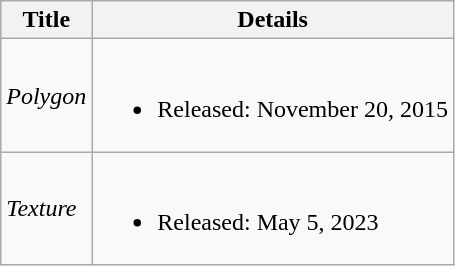<table class="wikitable">
<tr>
<th>Title</th>
<th>Details</th>
</tr>
<tr>
<td><em>Polygon</em></td>
<td><br><ul><li>Released: November 20, 2015</li></ul></td>
</tr>
<tr>
<td><em>Texture</em></td>
<td><br><ul><li>Released: May 5, 2023</li></ul></td>
</tr>
</table>
